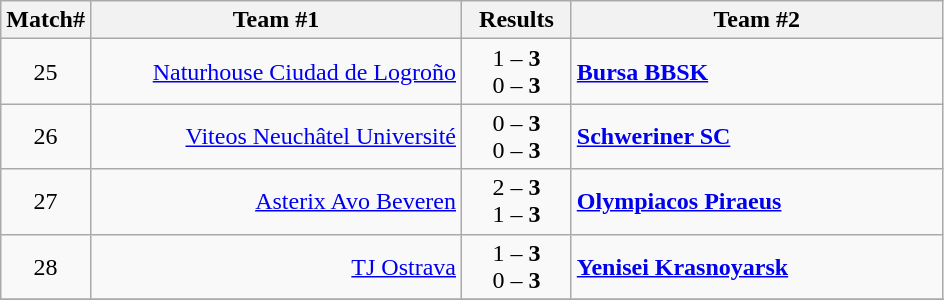<table class="wikitable" style="border-collapse: collapse;">
<tr>
<th>Match#</th>
<th align="right" width="240">Team #1</th>
<th>  Results  </th>
<th align="left" width="240">Team #2</th>
</tr>
<tr>
<td align="center">25</td>
<td align="right"><a href='#'>Naturhouse Ciudad de Logroño</a> </td>
<td align="center">1 – <strong>3</strong> <br> 0 – <strong>3</strong></td>
<td> <strong><a href='#'>Bursa BBSK</a></strong></td>
</tr>
<tr>
<td align="center">26</td>
<td align="right"><a href='#'>Viteos Neuchâtel Université</a> </td>
<td align="center">0 – <strong>3</strong> <br> 0 – <strong>3</strong></td>
<td> <strong><a href='#'>Schweriner SC</a></strong></td>
</tr>
<tr>
<td align="center">27</td>
<td align="right"><a href='#'>Asterix Avo Beveren</a> </td>
<td align="center">2 – <strong>3</strong> <br> 1 – <strong>3</strong></td>
<td> <strong><a href='#'>Olympiacos Piraeus</a></strong></td>
</tr>
<tr>
<td align="center">28</td>
<td align="right"><a href='#'>TJ Ostrava</a> </td>
<td align="center">1 – <strong>3</strong> <br> 0 – <strong>3</strong></td>
<td> <strong><a href='#'>Yenisei Krasnoyarsk</a></strong></td>
</tr>
<tr>
</tr>
</table>
